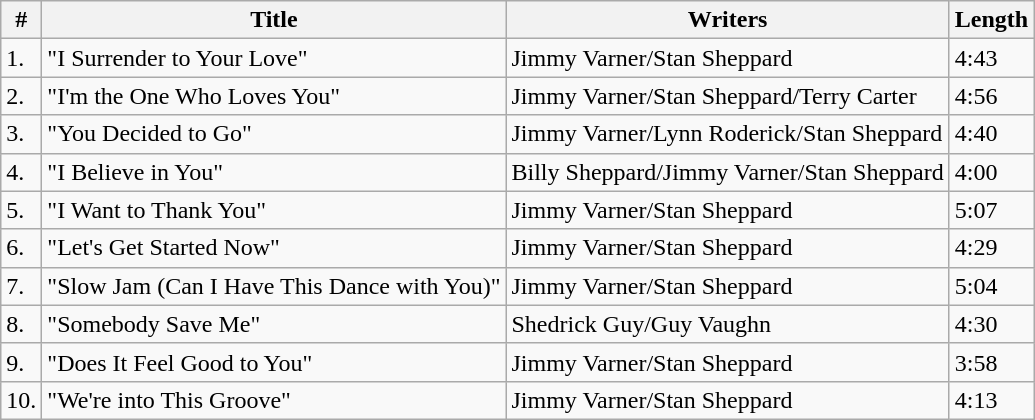<table class="wikitable">
<tr>
<th>#</th>
<th>Title</th>
<th>Writers</th>
<th>Length</th>
</tr>
<tr>
<td>1.</td>
<td>"I Surrender to Your Love"</td>
<td>Jimmy Varner/Stan Sheppard</td>
<td>4:43</td>
</tr>
<tr>
<td>2.</td>
<td>"I'm the One Who Loves You"</td>
<td>Jimmy Varner/Stan Sheppard/Terry Carter</td>
<td>4:56</td>
</tr>
<tr>
<td>3.</td>
<td>"You Decided to Go"</td>
<td>Jimmy Varner/Lynn Roderick/Stan Sheppard</td>
<td>4:40</td>
</tr>
<tr>
<td>4.</td>
<td>"I Believe in You"</td>
<td>Billy Sheppard/Jimmy Varner/Stan Sheppard</td>
<td>4:00</td>
</tr>
<tr>
<td>5.</td>
<td>"I Want to Thank You"</td>
<td>Jimmy Varner/Stan Sheppard</td>
<td>5:07</td>
</tr>
<tr>
<td>6.</td>
<td>"Let's Get Started Now"</td>
<td>Jimmy Varner/Stan Sheppard</td>
<td>4:29</td>
</tr>
<tr>
<td>7.</td>
<td>"Slow Jam (Can I Have This Dance with You)"</td>
<td>Jimmy Varner/Stan Sheppard</td>
<td>5:04</td>
</tr>
<tr>
<td>8.</td>
<td>"Somebody Save Me"</td>
<td>Shedrick Guy/Guy Vaughn</td>
<td>4:30</td>
</tr>
<tr>
<td>9.</td>
<td>"Does It Feel Good to You"</td>
<td>Jimmy Varner/Stan Sheppard</td>
<td>3:58</td>
</tr>
<tr>
<td>10.</td>
<td>"We're into This Groove"</td>
<td>Jimmy Varner/Stan Sheppard</td>
<td>4:13</td>
</tr>
</table>
